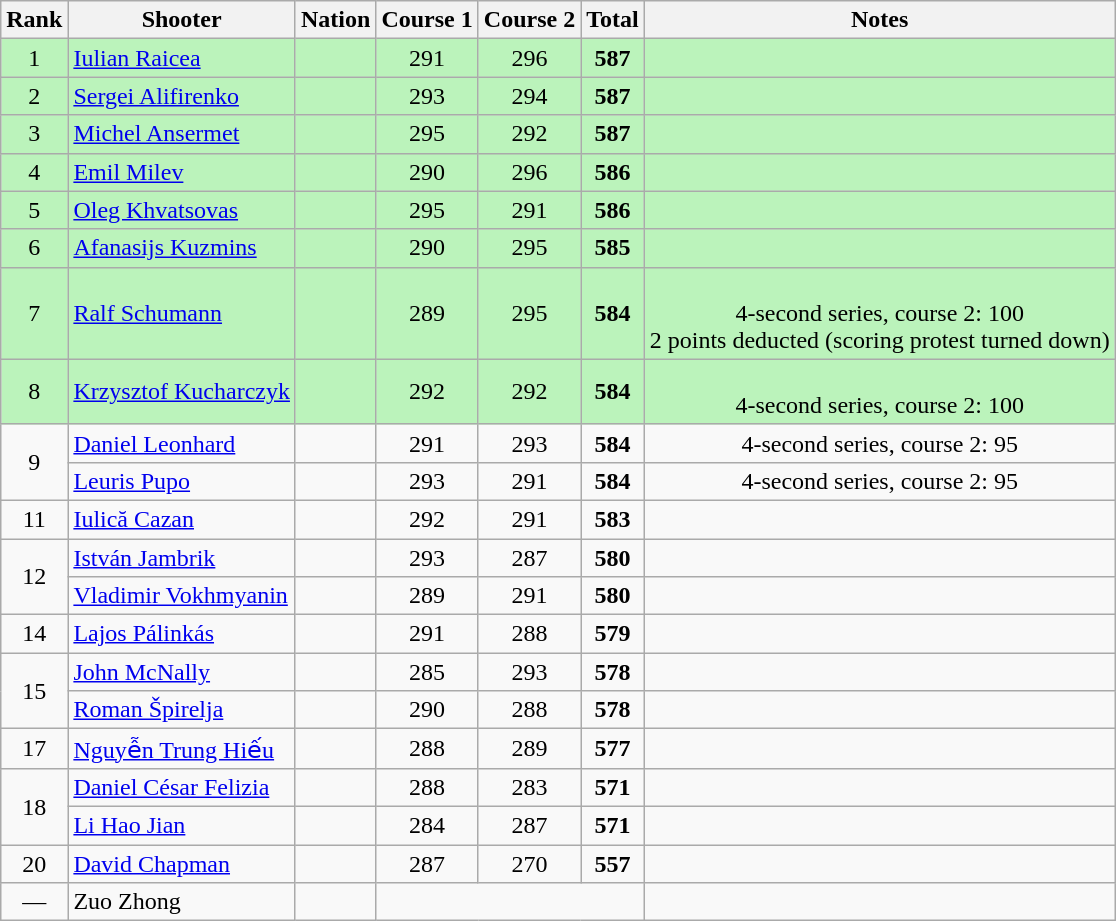<table class="wikitable sortable" style="text-align: center">
<tr>
<th>Rank</th>
<th>Shooter</th>
<th>Nation</th>
<th>Course 1</th>
<th>Course 2</th>
<th>Total</th>
<th>Notes</th>
</tr>
<tr bgcolor=#bbf3bb>
<td>1</td>
<td align=left><a href='#'>Iulian Raicea</a></td>
<td align=left></td>
<td>291</td>
<td>296</td>
<td><strong>587</strong></td>
<td></td>
</tr>
<tr bgcolor=#bbf3bb>
<td>2</td>
<td align=left><a href='#'>Sergei Alifirenko</a></td>
<td align=left></td>
<td>293</td>
<td>294</td>
<td><strong>587</strong></td>
<td></td>
</tr>
<tr bgcolor=#bbf3bb>
<td>3</td>
<td align=left><a href='#'>Michel Ansermet</a></td>
<td align=left></td>
<td>295</td>
<td>292</td>
<td><strong>587</strong></td>
<td></td>
</tr>
<tr bgcolor=#bbf3bb>
<td>4</td>
<td align=left><a href='#'>Emil Milev</a></td>
<td align=left></td>
<td>290</td>
<td>296</td>
<td><strong>586</strong></td>
<td></td>
</tr>
<tr bgcolor=#bbf3bb>
<td>5</td>
<td align=left><a href='#'>Oleg Khvatsovas</a></td>
<td align=left></td>
<td>295</td>
<td>291</td>
<td><strong>586</strong></td>
<td></td>
</tr>
<tr bgcolor=#bbf3bb>
<td>6</td>
<td align=left><a href='#'>Afanasijs Kuzmins</a></td>
<td align=left></td>
<td>290</td>
<td>295</td>
<td><strong>585</strong></td>
<td></td>
</tr>
<tr bgcolor=#bbf3bb>
<td>7</td>
<td align=left><a href='#'>Ralf Schumann</a></td>
<td align=left></td>
<td>289</td>
<td>295</td>
<td><strong>584</strong></td>
<td><br>4-second series, course 2: 100<br>2 points deducted (scoring protest turned down)</td>
</tr>
<tr bgcolor=#bbf3bb>
<td>8</td>
<td align=left><a href='#'>Krzysztof Kucharczyk</a></td>
<td align=left></td>
<td>292</td>
<td>292</td>
<td><strong>584</strong></td>
<td><br>4-second series, course 2: 100</td>
</tr>
<tr>
<td rowspan=2>9</td>
<td align=left><a href='#'>Daniel Leonhard</a></td>
<td align=left></td>
<td>291</td>
<td>293</td>
<td><strong>584</strong></td>
<td>4-second series, course 2: 95</td>
</tr>
<tr>
<td align=left><a href='#'>Leuris Pupo</a></td>
<td align=left></td>
<td>293</td>
<td>291</td>
<td><strong>584</strong></td>
<td>4-second series, course 2: 95</td>
</tr>
<tr>
<td>11</td>
<td align=left><a href='#'>Iulică Cazan</a></td>
<td align=left></td>
<td>292</td>
<td>291</td>
<td><strong>583</strong></td>
<td></td>
</tr>
<tr>
<td rowspan=2>12</td>
<td align=left><a href='#'>István Jambrik</a></td>
<td align=left></td>
<td>293</td>
<td>287</td>
<td><strong>580</strong></td>
<td></td>
</tr>
<tr>
<td align=left><a href='#'>Vladimir Vokhmyanin</a></td>
<td align=left></td>
<td>289</td>
<td>291</td>
<td><strong>580</strong></td>
<td></td>
</tr>
<tr>
<td>14</td>
<td align=left><a href='#'>Lajos Pálinkás</a></td>
<td align=left></td>
<td>291</td>
<td>288</td>
<td><strong>579</strong></td>
<td></td>
</tr>
<tr>
<td rowspan=2>15</td>
<td align=left><a href='#'>John McNally</a></td>
<td align=left></td>
<td>285</td>
<td>293</td>
<td><strong>578</strong></td>
<td></td>
</tr>
<tr>
<td align=left><a href='#'>Roman Špirelja</a></td>
<td align=left></td>
<td>290</td>
<td>288</td>
<td><strong>578</strong></td>
<td></td>
</tr>
<tr>
<td>17</td>
<td align=left><a href='#'>Nguyễn Trung Hiếu</a></td>
<td align=left></td>
<td>288</td>
<td>289</td>
<td><strong>577</strong></td>
<td></td>
</tr>
<tr>
<td rowspan=2>18</td>
<td align=left><a href='#'>Daniel César Felizia</a></td>
<td align=left></td>
<td>288</td>
<td>283</td>
<td><strong>571</strong></td>
<td></td>
</tr>
<tr>
<td align=left><a href='#'>Li Hao Jian</a></td>
<td align=left></td>
<td>284</td>
<td>287</td>
<td><strong>571</strong></td>
<td></td>
</tr>
<tr>
<td>20</td>
<td align=left><a href='#'>David Chapman</a></td>
<td align=left></td>
<td>287</td>
<td>270</td>
<td><strong>557</strong></td>
<td></td>
</tr>
<tr>
<td data-sort-value=21>—</td>
<td align=left>Zuo Zhong</td>
<td align=left></td>
<td colspan=3 data-sort-value=0></td>
<td></td>
</tr>
</table>
